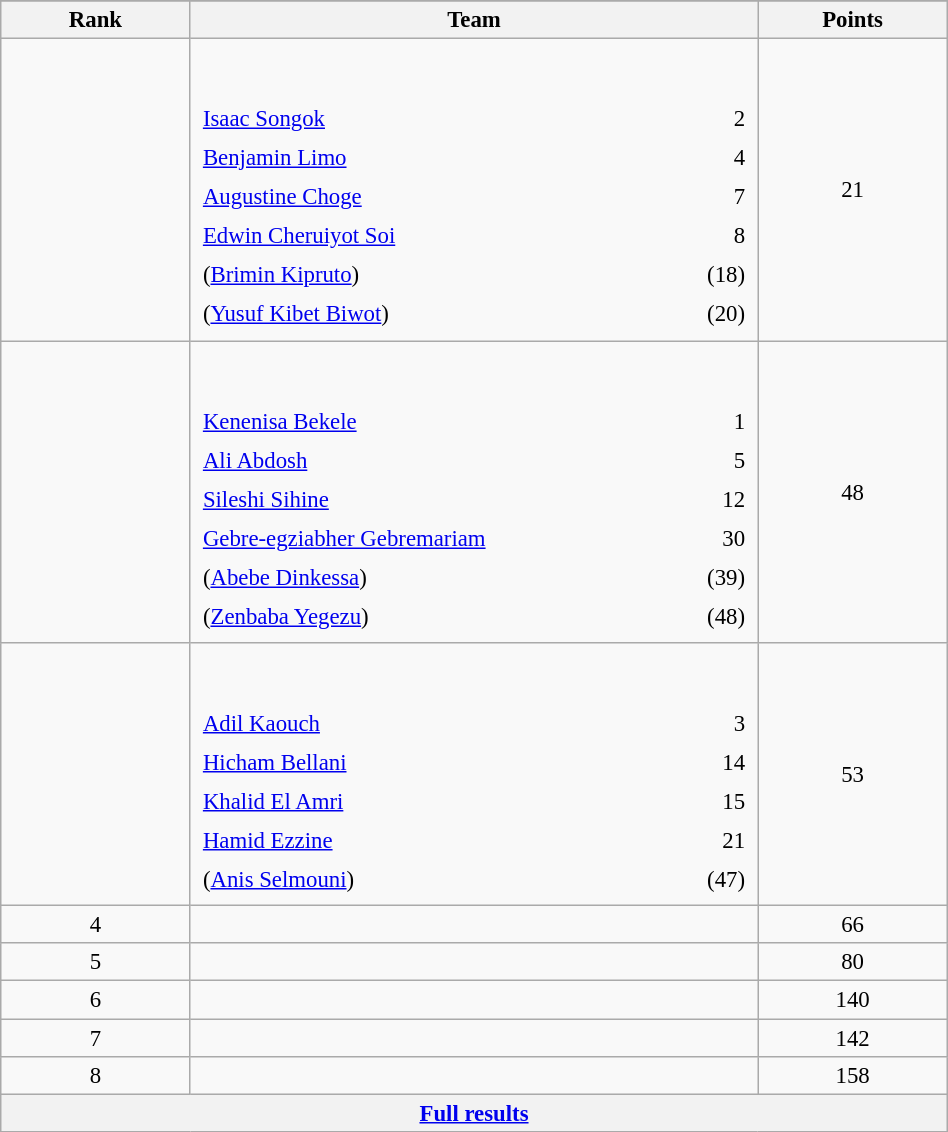<table class="wikitable sortable" style=" text-align:center; font-size:95%;" width="50%">
<tr>
</tr>
<tr>
<th width=10%>Rank</th>
<th width=30%>Team</th>
<th width=10%>Points</th>
</tr>
<tr>
<td align=center></td>
<td align=left> <br><br><table width=100%>
<tr>
<td align=left style="border:0"><a href='#'>Isaac Songok</a></td>
<td align=right style="border:0">2</td>
</tr>
<tr>
<td align=left style="border:0"><a href='#'>Benjamin Limo</a></td>
<td align=right style="border:0">4</td>
</tr>
<tr>
<td align=left style="border:0"><a href='#'>Augustine Choge</a></td>
<td align=right style="border:0">7</td>
</tr>
<tr>
<td align=left style="border:0"><a href='#'>Edwin Cheruiyot Soi</a></td>
<td align=right style="border:0">8</td>
</tr>
<tr>
<td align=left style="border:0">(<a href='#'>Brimin Kipruto</a>)</td>
<td align=right style="border:0">(18)</td>
</tr>
<tr>
<td align=left style="border:0">(<a href='#'>Yusuf Kibet Biwot</a>)</td>
<td align=right style="border:0">(20)</td>
</tr>
</table>
</td>
<td>21</td>
</tr>
<tr>
<td align=center></td>
<td align=left> <br><br><table width=100%>
<tr>
<td align=left style="border:0"><a href='#'>Kenenisa Bekele</a></td>
<td align=right style="border:0">1</td>
</tr>
<tr>
<td align=left style="border:0"><a href='#'>Ali Abdosh</a></td>
<td align=right style="border:0">5</td>
</tr>
<tr>
<td align=left style="border:0"><a href='#'>Sileshi Sihine</a></td>
<td align=right style="border:0">12</td>
</tr>
<tr>
<td align=left style="border:0"><a href='#'>Gebre-egziabher Gebremariam</a></td>
<td align=right style="border:0">30</td>
</tr>
<tr>
<td align=left style="border:0">(<a href='#'>Abebe Dinkessa</a>)</td>
<td align=right style="border:0">(39)</td>
</tr>
<tr>
<td align=left style="border:0">(<a href='#'>Zenbaba Yegezu</a>)</td>
<td align=right style="border:0">(48)</td>
</tr>
</table>
</td>
<td>48</td>
</tr>
<tr>
<td align=center></td>
<td align=left> <br><br><table width=100%>
<tr>
<td align=left style="border:0"><a href='#'>Adil Kaouch</a></td>
<td align=right style="border:0">3</td>
</tr>
<tr>
<td align=left style="border:0"><a href='#'>Hicham Bellani</a></td>
<td align=right style="border:0">14</td>
</tr>
<tr>
<td align=left style="border:0"><a href='#'>Khalid El Amri</a></td>
<td align=right style="border:0">15</td>
</tr>
<tr>
<td align=left style="border:0"><a href='#'>Hamid Ezzine</a></td>
<td align=right style="border:0">21</td>
</tr>
<tr>
<td align=left style="border:0">(<a href='#'>Anis Selmouni</a>)</td>
<td align=right style="border:0">(47)</td>
</tr>
</table>
</td>
<td>53</td>
</tr>
<tr>
<td align=center>4</td>
<td align=left></td>
<td>66</td>
</tr>
<tr>
<td align=center>5</td>
<td align=left></td>
<td>80</td>
</tr>
<tr>
<td align=center>6</td>
<td align=left></td>
<td>140</td>
</tr>
<tr>
<td align=center>7</td>
<td align=left></td>
<td>142</td>
</tr>
<tr>
<td align=center>8</td>
<td align=left></td>
<td>158</td>
</tr>
<tr class="sortbottom">
<th colspan=3 align=center><a href='#'>Full results</a></th>
</tr>
</table>
